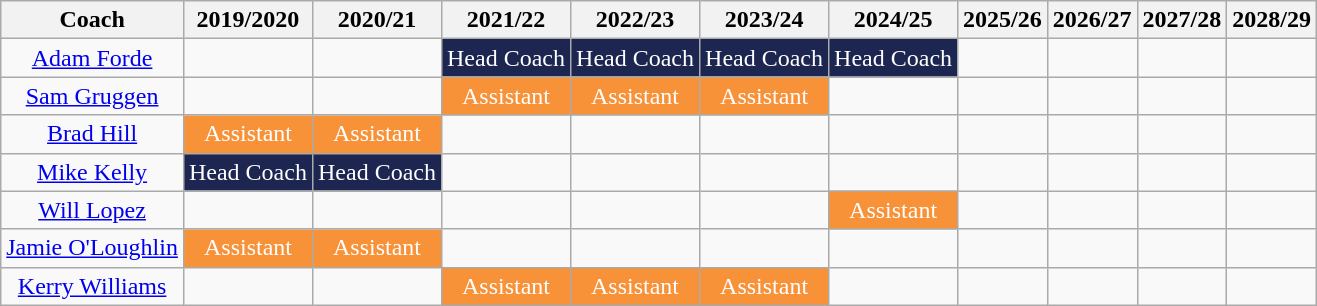<table class="wikitable sortable" style="text-align: center;">
<tr>
<th>Coach</th>
<th>2019/2020</th>
<th>2020/21</th>
<th>2021/22</th>
<th>2022/23</th>
<th>2023/24</th>
<th>2024/25</th>
<th>2025/26</th>
<th>2026/27</th>
<th>2027/28</th>
<th>2028/29</th>
</tr>
<tr>
<td data-sort-value="Forde, Adam"><a href='#'>Adam Forde</a></td>
<td></td>
<td></td>
<td style="background: #1C2651; color: white; text-align:center;">Head Coach</td>
<td style="background: #1C2651; color: white; text-align:center;">Head Coach</td>
<td style="background: #1C2651; color: white; text-align:center;">Head Coach</td>
<td style="background: #1C2651; color: white; text-align:center;">Head Coach</td>
<td></td>
<td></td>
<td></td>
<td></td>
</tr>
<tr>
<td data-sort-value="Gruggen, Sam"><a href='#'>Sam Gruggen</a></td>
<td></td>
<td></td>
<td style="background: #F79239; color: white; text-align:center;">Assistant</td>
<td style="background: #F79239; color: white; text-align:center;">Assistant</td>
<td style="background: #F79239; color: white; text-align:center;">Assistant</td>
<td></td>
<td></td>
<td></td>
<td></td>
<td></td>
</tr>
<tr>
<td data-sort-value="Hill, Brad"><a href='#'>Brad Hill</a></td>
<td style="background: #F79239; color: white; text-align:center;">Assistant</td>
<td style="background: #F79239; color: white; text-align:center;">Assistant</td>
<td></td>
<td></td>
<td></td>
<td></td>
<td></td>
<td></td>
<td></td>
<td></td>
</tr>
<tr>
<td data-sort-value="Kelly, Mike"><a href='#'>Mike Kelly</a></td>
<td style="background: #1C2651; color: white; text-align:center;">Head Coach</td>
<td style="background: #1C2651; color: white; text-align:center;">Head Coach</td>
<td></td>
<td></td>
<td></td>
<td></td>
<td></td>
<td></td>
<td></td>
<td></td>
</tr>
<tr>
<td data-sort-value="Lopez, Will"><a href='#'>Will Lopez</a></td>
<td></td>
<td></td>
<td></td>
<td></td>
<td></td>
<td style="background: #F79239; color: white; text-align:center;">Assistant</td>
<td></td>
<td></td>
<td></td>
<td></td>
</tr>
<tr>
<td data-sort-value="O'Loughlin, Jamie"><a href='#'>Jamie O'Loughlin</a></td>
<td style="background: #F79239; color: white;">Assistant</td>
<td style="background: #F79239; color: white;">Assistant</td>
<td></td>
<td></td>
<td></td>
<td></td>
<td></td>
<td></td>
<td></td>
<td></td>
</tr>
<tr>
<td data-sort-value="Williams, Kerry"><a href='#'>Kerry Williams</a></td>
<td></td>
<td></td>
<td style="background: #F79239; color: white; text-align:center;">Assistant</td>
<td style="background: #F79239; color: white; text-align:center;">Assistant</td>
<td style="background: #F79239; color: white; text-align:center;">Assistant</td>
<td></td>
<td></td>
<td></td>
<td></td>
<td></td>
</tr>
</table>
